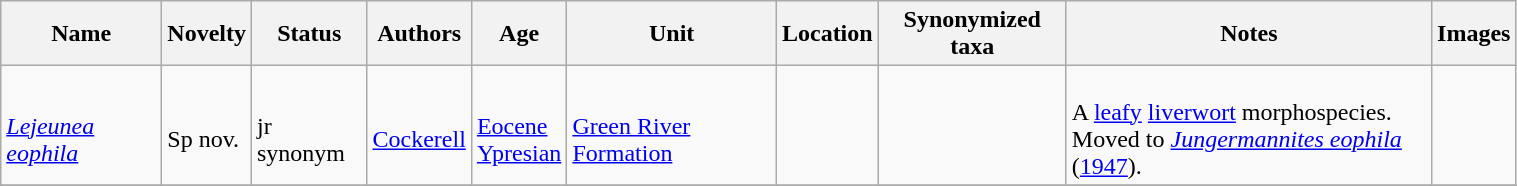<table class="wikitable sortable" align="center" width="80%">
<tr>
<th>Name</th>
<th>Novelty</th>
<th>Status</th>
<th>Authors</th>
<th>Age</th>
<th>Unit</th>
<th>Location</th>
<th>Synonymized taxa</th>
<th>Notes</th>
<th>Images</th>
</tr>
<tr>
<td><br><em><a href='#'>Lejeunea eophila</a></em></td>
<td><br>Sp nov.</td>
<td><br>jr synonym</td>
<td><br><a href='#'>Cockerell</a></td>
<td><br><a href='#'>Eocene</a><br><a href='#'>Ypresian</a></td>
<td><br><a href='#'>Green River Formation</a></td>
<td><br><br></td>
<td></td>
<td><br>A <a href='#'>leafy</a> <a href='#'>liverwort</a> morphospecies.<br>Moved to <em><a href='#'>Jungermannites eophila</a></em> (<a href='#'>1947</a>).</td>
<td><br></td>
</tr>
<tr>
</tr>
</table>
